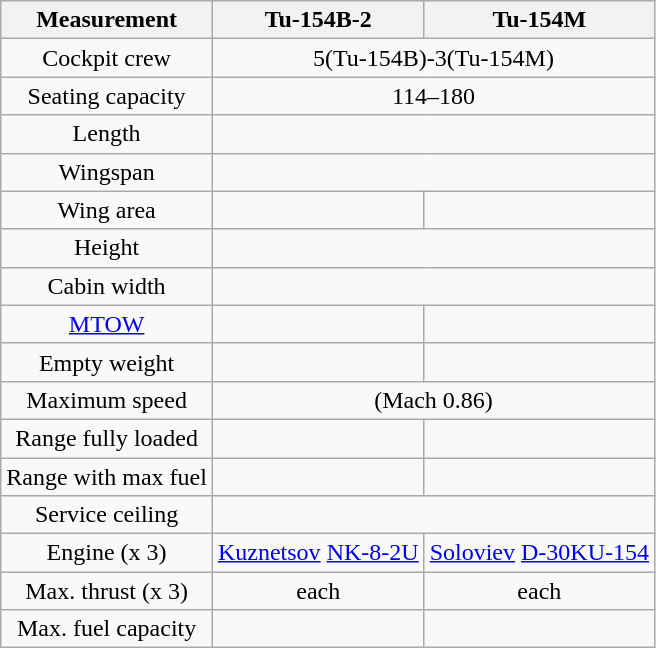<table style="text-align: center;" class="wikitable">
<tr>
<th>Measurement</th>
<th>Tu-154B-2</th>
<th>Tu-154M</th>
</tr>
<tr>
<td>Cockpit crew</td>
<td colspan=2>5(Tu-154B)-3(Tu-154M)</td>
</tr>
<tr>
<td>Seating capacity</td>
<td colspan=2>114–180</td>
</tr>
<tr>
<td>Length</td>
<td colspan=2></td>
</tr>
<tr>
<td>Wingspan</td>
<td colspan=2></td>
</tr>
<tr>
<td>Wing area</td>
<td></td>
<td></td>
</tr>
<tr>
<td>Height</td>
<td colspan=2></td>
</tr>
<tr>
<td>Cabin width</td>
<td colspan=2></td>
</tr>
<tr>
<td><a href='#'>MTOW</a></td>
<td></td>
<td></td>
</tr>
<tr>
<td>Empty weight</td>
<td></td>
<td></td>
</tr>
<tr>
<td>Maximum speed</td>
<td colspan=2> (Mach 0.86)</td>
</tr>
<tr>
<td>Range fully loaded</td>
<td></td>
<td></td>
</tr>
<tr>
<td>Range with max fuel</td>
<td></td>
<td></td>
</tr>
<tr>
<td>Service ceiling</td>
<td colspan=2></td>
</tr>
<tr>
<td>Engine (x 3)</td>
<td><a href='#'>Kuznetsov</a> <a href='#'>NK-8-2U</a></td>
<td><a href='#'>Soloviev</a> <a href='#'>D-30KU-154</a></td>
</tr>
<tr>
<td>Max. thrust (x 3)</td>
<td> each</td>
<td> each</td>
</tr>
<tr>
<td>Max. fuel capacity</td>
<td></td>
<td></td>
</tr>
</table>
